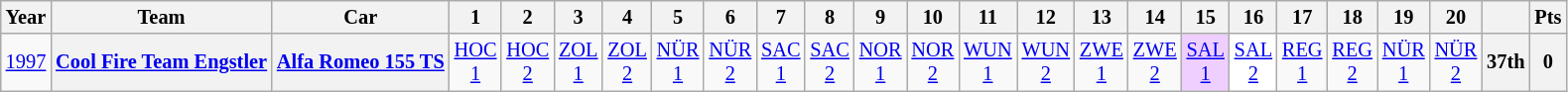<table class="wikitable" style="text-align:center; font-size:85%">
<tr>
<th>Year</th>
<th>Team</th>
<th>Car</th>
<th>1</th>
<th>2</th>
<th>3</th>
<th>4</th>
<th>5</th>
<th>6</th>
<th>7</th>
<th>8</th>
<th>9</th>
<th>10</th>
<th>11</th>
<th>12</th>
<th>13</th>
<th>14</th>
<th>15</th>
<th>16</th>
<th>17</th>
<th>18</th>
<th>19</th>
<th>20</th>
<th></th>
<th>Pts</th>
</tr>
<tr>
<td><a href='#'>1997</a></td>
<th><a href='#'>Cool Fire Team Engstler</a></th>
<th><a href='#'>Alfa Romeo 155 TS</a></th>
<td><a href='#'>HOC<br>1</a></td>
<td><a href='#'>HOC<br>2</a></td>
<td><a href='#'>ZOL<br>1</a></td>
<td><a href='#'>ZOL<br>2</a></td>
<td><a href='#'>NÜR<br>1</a></td>
<td><a href='#'>NÜR<br>2</a></td>
<td><a href='#'>SAC<br>1</a></td>
<td><a href='#'>SAC<br>2</a></td>
<td><a href='#'>NOR<br>1</a></td>
<td><a href='#'>NOR<br>2</a></td>
<td><a href='#'>WUN<br>1</a></td>
<td><a href='#'>WUN<br>2</a></td>
<td><a href='#'>ZWE<br>1</a></td>
<td><a href='#'>ZWE<br>2</a></td>
<td style="background:#EFCFFF;"><a href='#'>SAL<br>1</a><br></td>
<td style="background:#FFFFFF;"><a href='#'>SAL<br>2</a><br></td>
<td><a href='#'>REG<br>1</a></td>
<td><a href='#'>REG<br>2</a></td>
<td><a href='#'>NÜR<br>1</a></td>
<td><a href='#'>NÜR<br>2</a></td>
<th>37th</th>
<th>0</th>
</tr>
</table>
